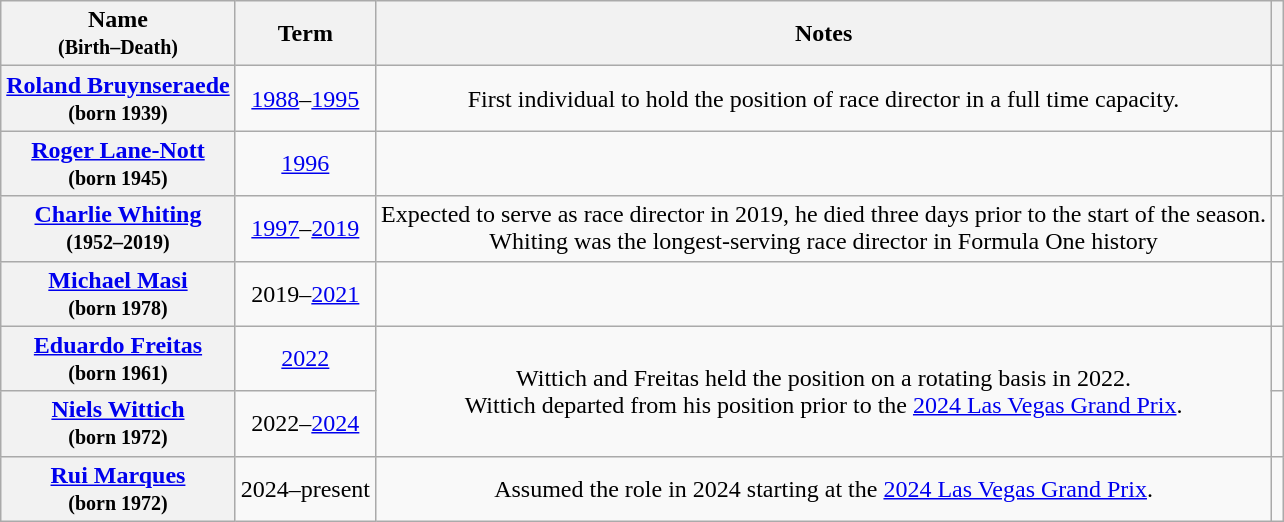<table class="wikitable plain-row-headers-center" style="text-align: center;">
<tr>
<th scope="col">Name<br><small>(Birth–Death)</small></th>
<th scope="col">Term</th>
<th scope="col">Notes</th>
<th scope="col"></th>
</tr>
<tr>
<th scope="row"> <a href='#'>Roland Bruynseraede</a><br><small>(born 1939)</small></th>
<td><a href='#'>1988</a>–<a href='#'>1995</a></td>
<td>First individual to hold the position of race director in a full time capacity.</td>
<td></td>
</tr>
<tr>
<th scope="row"> <a href='#'>Roger Lane-Nott</a><br><small>(born 1945)</small></th>
<td><a href='#'>1996</a></td>
<td></td>
<td></td>
</tr>
<tr>
<th scope="row"> <a href='#'>Charlie Whiting</a><br><small>(1952–2019)</small></th>
<td><a href='#'>1997</a>–<a href='#'>2019</a></td>
<td>Expected to serve as race director in 2019, he died three days prior to the start of the season.<br>Whiting was the longest-serving race director in Formula One history</td>
<td></td>
</tr>
<tr>
<th scope="row"> <a href='#'>Michael Masi</a><br><small>(born 1978)</small></th>
<td>2019–<a href='#'>2021</a></td>
<td></td>
<td></td>
</tr>
<tr>
<th scope="row"> <a href='#'>Eduardo Freitas</a><br><small>(born 1961)</small></th>
<td style="text-align:center"}><a href='#'>2022</a></td>
<td rowspan="2">Wittich and Freitas held the position on a rotating basis in 2022.<br>Wittich departed from his position prior to the <a href='#'>2024 Las Vegas Grand Prix</a>.</td>
<td></td>
</tr>
<tr>
<th scope="row"> <a href='#'>Niels Wittich</a><br><small>(born 1972)</small></th>
<td>2022–<a href='#'>2024</a></td>
<td></td>
</tr>
<tr>
<th scope="row"> <a href='#'>Rui Marques</a><br><small>(born 1972)</small></th>
<td>2024–present</td>
<td>Assumed the role in 2024 starting at the <a href='#'>2024 Las Vegas Grand Prix</a>.</td>
<td></td>
</tr>
</table>
